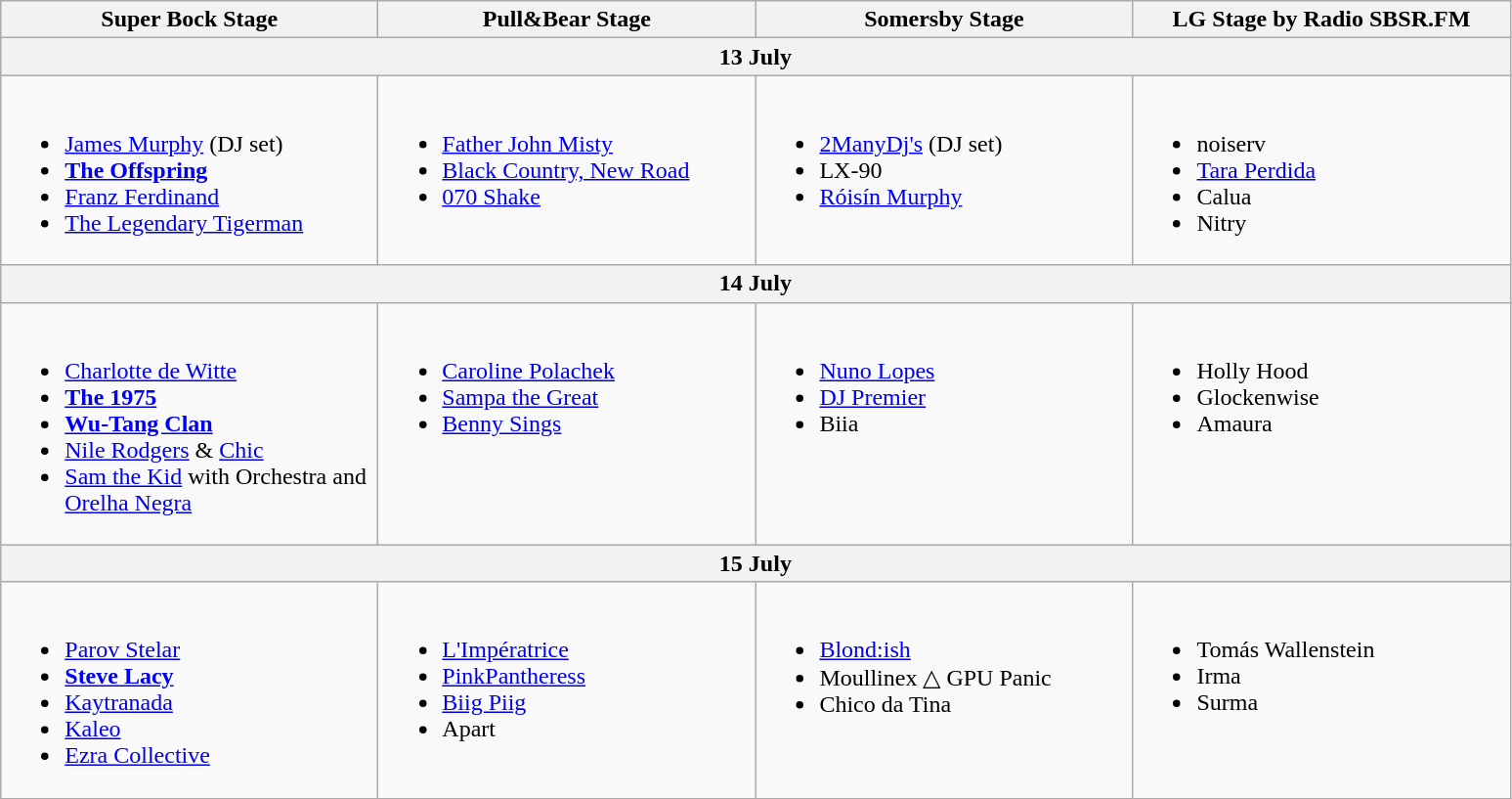<table class="wikitable">
<tr>
<th width=250>Super Bock Stage</th>
<th width=250>Pull&Bear Stage</th>
<th width=250>Somersby Stage</th>
<th width=250>LG Stage by Radio SBSR.FM</th>
</tr>
<tr>
<th colspan="4">13 July</th>
</tr>
<tr valign="top">
<td><br><ul><li><a href='#'>James Murphy</a> (DJ set)</li><li><strong><a href='#'>The Offspring</a></strong></li><li><a href='#'>Franz Ferdinand</a></li><li><a href='#'>The Legendary Tigerman</a></li></ul></td>
<td><br><ul><li><a href='#'>Father John Misty</a></li><li><a href='#'>Black Country, New Road</a></li><li><a href='#'>070 Shake</a></li></ul></td>
<td><br><ul><li><a href='#'>2ManyDj's</a> (DJ set)</li><li>LX-90</li><li><a href='#'>Róisín Murphy</a></li></ul></td>
<td><br><ul><li>noiserv</li><li><a href='#'>Tara Perdida</a></li><li>Calua</li><li>Nitry</li></ul></td>
</tr>
<tr>
<th colspan="4">14 July</th>
</tr>
<tr valign="top">
<td><br><ul><li><a href='#'>Charlotte de Witte</a></li><li><strong><a href='#'>The 1975</a></strong></li><li><strong><a href='#'>Wu-Tang Clan</a></strong></li><li><a href='#'>Nile Rodgers</a> & <a href='#'>Chic</a></li><li><a href='#'>Sam the Kid</a> with Orchestra and <a href='#'>Orelha Negra</a></li></ul></td>
<td><br><ul><li><a href='#'>Caroline Polachek</a></li><li><a href='#'>Sampa the Great</a></li><li><a href='#'>Benny Sings</a></li></ul></td>
<td><br><ul><li><a href='#'>Nuno Lopes</a></li><li><a href='#'>DJ Premier</a></li><li>Biia</li></ul></td>
<td><br><ul><li>Holly Hood</li><li>Glockenwise</li><li>Amaura</li></ul></td>
</tr>
<tr>
<th colspan="4">15 July</th>
</tr>
<tr valign="top">
<td><br><ul><li><a href='#'>Parov Stelar</a></li><li><strong><a href='#'>Steve Lacy</a></strong></li><li><a href='#'>Kaytranada</a></li><li><a href='#'>Kaleo</a></li><li><a href='#'>Ezra Collective</a></li></ul></td>
<td><br><ul><li><a href='#'>L'Impératrice</a></li><li><a href='#'>PinkPantheress</a></li><li><a href='#'>Biig Piig</a></li><li>Apart</li></ul></td>
<td><br><ul><li><a href='#'>Blond:ish</a></li><li>Moullinex △ GPU Panic</li><li>Chico da Tina</li></ul></td>
<td><br><ul><li>Tomás Wallenstein</li><li>Irma</li><li>Surma</li></ul></td>
</tr>
</table>
